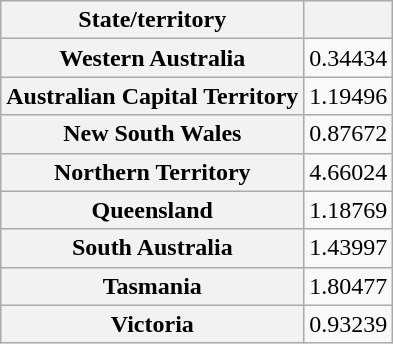<table class="wikitable sortable plainrowheaders floatright">
<tr>
<th scope=col>State/territory</th>
<th scope=col></th>
</tr>
<tr>
<th scope=row> Western Australia</th>
<td>0.34434</td>
</tr>
<tr>
<th scope=row> Australian Capital Territory</th>
<td>1.19496</td>
</tr>
<tr>
<th scope=row> New South Wales</th>
<td>0.87672</td>
</tr>
<tr>
<th scope=row> Northern Territory</th>
<td>4.66024</td>
</tr>
<tr>
<th scope=row> Queensland</th>
<td>1.18769</td>
</tr>
<tr>
<th scope=row> South Australia</th>
<td>1.43997</td>
</tr>
<tr>
<th scope=row> Tasmania</th>
<td>1.80477</td>
</tr>
<tr>
<th scope=row> Victoria</th>
<td>0.93239</td>
</tr>
</table>
